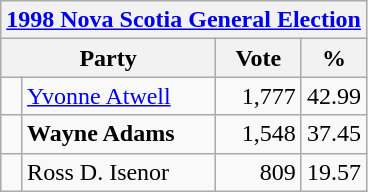<table class="wikitable">
<tr>
<th colspan="4"><a href='#'>1998 Nova Scotia General Election</a></th>
</tr>
<tr>
<th colspan="2" width="130px" bgcolor="#DDDDFF">Party</th>
<th width="50px" bgcolor="#DDDDFF">Vote</th>
<th width="30px" bgcolor="#DDDDFF">%</th>
</tr>
<tr>
<td> </td>
<td><a href='#'>Yvonne Atwell</a></td>
<td align="right">1,777</td>
<td align="right">42.99</td>
</tr>
<tr>
<td> </td>
<td><strong>Wayne Adams</strong></td>
<td align="right">1,548</td>
<td align="right">37.45</td>
</tr>
<tr>
<td> </td>
<td>Ross D. Isenor</td>
<td align="right">809</td>
<td align="right">19.57</td>
</tr>
</table>
